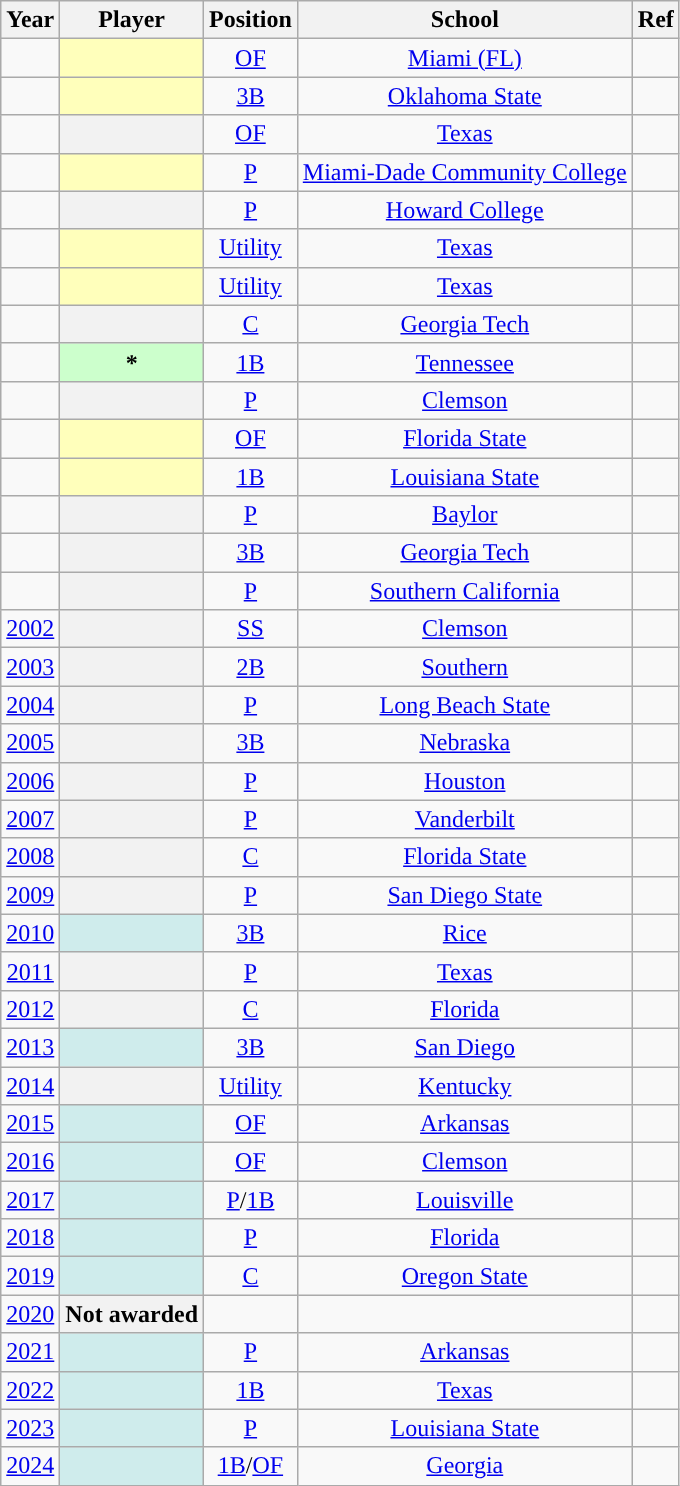<table class="wikitable sortable plainrowheaders" style="text-align:center">
<tr>
<th scope="col">Year</th>
<th scope="col">Player</th>
<th scope="col">Position</th>
<th scope="col">School</th>
<th scope="col" class="unsortable">Ref</th>
</tr>
<tr>
<td></td>
<th scope="row" style="text-align:center; background:#ffb;"></th>
<td><a href='#'>OF</a></td>
<td><a href='#'>Miami (FL)</a></td>
<td></td>
</tr>
<tr>
<td></td>
<th scope="row" style="text-align:center; background:#ffb;"></th>
<td><a href='#'>3B</a></td>
<td><a href='#'>Oklahoma State</a></td>
<td></td>
</tr>
<tr>
<td></td>
<th scope="row" style="text-align:center"></th>
<td><a href='#'>OF</a></td>
<td><a href='#'>Texas</a></td>
<td></td>
</tr>
<tr>
<td></td>
<th scope="row" style="text-align:center; background:#ffb;"></th>
<td><a href='#'>P</a></td>
<td><a href='#'>Miami-Dade Community College</a></td>
<td></td>
</tr>
<tr>
<td></td>
<th scope="row" style="text-align:center"></th>
<td><a href='#'>P</a></td>
<td><a href='#'>Howard College</a></td>
<td></td>
</tr>
<tr>
<td></td>
<th scope="row" style="text-align:center; background:#ffb;"></th>
<td><a href='#'>Utility</a></td>
<td><a href='#'>Texas</a></td>
<td></td>
</tr>
<tr>
<td></td>
<th scope="row" style="text-align:center; background:#ffb;"> </th>
<td><a href='#'>Utility</a></td>
<td><a href='#'>Texas</a></td>
<td></td>
</tr>
<tr>
<td></td>
<th scope="row" style="text-align:center"></th>
<td><a href='#'>C</a></td>
<td><a href='#'>Georgia Tech</a></td>
<td></td>
</tr>
<tr>
<td></td>
<th scope="row" style="text-align:center; background:#cfc;">*</th>
<td><a href='#'>1B</a></td>
<td><a href='#'>Tennessee</a></td>
<td></td>
</tr>
<tr>
<td></td>
<th scope="row" style="text-align:center"><em></em></th>
<td><a href='#'>P</a></td>
<td><a href='#'>Clemson</a></td>
<td></td>
</tr>
<tr>
<td></td>
<th scope="row" style="text-align:center; background:#ffb;"></th>
<td><a href='#'>OF</a></td>
<td><a href='#'>Florida State</a></td>
<td></td>
</tr>
<tr>
<td></td>
<th scope="row" style="text-align:center; background:#ffb;"></th>
<td><a href='#'>1B</a></td>
<td><a href='#'>Louisiana State</a></td>
<td></td>
</tr>
<tr>
<td></td>
<th scope="row" style="text-align:center"></th>
<td><a href='#'>P</a></td>
<td><a href='#'>Baylor</a></td>
<td></td>
</tr>
<tr>
<td></td>
<th scope="row" style="text-align:center"></th>
<td><a href='#'>3B</a></td>
<td><a href='#'>Georgia Tech</a></td>
<td></td>
</tr>
<tr>
<td></td>
<th scope="row" style="text-align:center"></th>
<td><a href='#'>P</a></td>
<td><a href='#'>Southern California</a></td>
<td></td>
</tr>
<tr>
<td><a href='#'>2002</a></td>
<th scope="row" style="text-align:center"></th>
<td><a href='#'>SS</a></td>
<td><a href='#'>Clemson</a></td>
<td></td>
</tr>
<tr>
<td><a href='#'>2003</a></td>
<th scope="row" style="text-align:center;"></th>
<td><a href='#'>2B</a></td>
<td><a href='#'>Southern</a></td>
<td></td>
</tr>
<tr>
<td><a href='#'>2004</a></td>
<th scope="row" style="text-align:center;"></th>
<td><a href='#'>P</a></td>
<td><a href='#'>Long Beach State</a></td>
<td></td>
</tr>
<tr>
<td><a href='#'>2005</a></td>
<th scope="row" style="text-align:center;"></th>
<td><a href='#'>3B</a></td>
<td><a href='#'>Nebraska</a></td>
<td></td>
</tr>
<tr>
<td><a href='#'>2006</a></td>
<th scope="row" style="text-align:center;"></th>
<td><a href='#'>P</a></td>
<td><a href='#'>Houston</a></td>
<td></td>
</tr>
<tr>
<td><a href='#'>2007</a></td>
<th scope="row" style="text-align:center;"><em></em></th>
<td><a href='#'>P</a></td>
<td><a href='#'>Vanderbilt</a></td>
<td></td>
</tr>
<tr>
<td><a href='#'>2008</a></td>
<th scope="row" style="text-align:center;"></th>
<td><a href='#'>C</a></td>
<td><a href='#'>Florida State</a></td>
<td></td>
</tr>
<tr>
<td><a href='#'>2009</a></td>
<th scope="row" style="text-align:center;"><em></em></th>
<td><a href='#'>P</a></td>
<td><a href='#'>San Diego State</a></td>
<td></td>
</tr>
<tr>
<td><a href='#'>2010</a></td>
<th scope="row" style="text-align:center; background:#cfecec;"></th>
<td><a href='#'>3B</a></td>
<td><a href='#'>Rice</a></td>
<td></td>
</tr>
<tr>
<td><a href='#'>2011</a></td>
<th scope="row" style="text-align:center;"></th>
<td><a href='#'>P</a></td>
<td><a href='#'>Texas</a></td>
<td></td>
</tr>
<tr>
<td><a href='#'>2012</a></td>
<th scope="row" style="text-align:center;"></th>
<td><a href='#'>C</a></td>
<td><a href='#'>Florida</a></td>
<td></td>
</tr>
<tr>
<td><a href='#'>2013</a></td>
<th scope="row" style="text-align:center; background:#cfecec;"></th>
<td><a href='#'>3B</a></td>
<td><a href='#'>San Diego</a></td>
<td></td>
</tr>
<tr>
<td><a href='#'>2014</a></td>
<th scope="row" style="text-align:center;"></th>
<td><a href='#'>Utility</a></td>
<td><a href='#'>Kentucky</a></td>
<td></td>
</tr>
<tr>
<td><a href='#'>2015</a></td>
<th scope="row" style="text-align:center; background:#cfecec;"></th>
<td><a href='#'>OF</a></td>
<td><a href='#'>Arkansas</a></td>
<td></td>
</tr>
<tr>
<td><a href='#'>2016</a></td>
<th scope="row" style="text-align:center; background:#cfecec;"></th>
<td><a href='#'>OF</a></td>
<td><a href='#'>Clemson</a></td>
<td></td>
</tr>
<tr>
<td><a href='#'>2017</a></td>
<th scope="row" style="text-align:center; background:#cfecec;"></th>
<td><a href='#'>P</a>/<a href='#'>1B</a></td>
<td><a href='#'>Louisville</a></td>
<td></td>
</tr>
<tr>
<td><a href='#'>2018</a></td>
<th scope="row" style="text-align:center; background:#cfecec;"></th>
<td><a href='#'>P</a></td>
<td><a href='#'>Florida</a></td>
<td></td>
</tr>
<tr>
<td><a href='#'>2019</a></td>
<th scope="row" style="text-align:center; background:#cfecec;"><em></em></th>
<td><a href='#'>C</a></td>
<td><a href='#'>Oregon State</a></td>
<td></td>
</tr>
<tr>
<td><a href='#'>2020</a></td>
<th scope="row" style="text-align:center">Not awarded</th>
<td></td>
<td></td>
</tr>
<tr>
<td><a href='#'>2021</a></td>
<th scope="row" style="text-align:center; background:#cfecec;"></th>
<td><a href='#'>P</a></td>
<td><a href='#'>Arkansas</a></td>
<td></td>
</tr>
<tr>
<td><a href='#'>2022</a></td>
<th scope="row" style="text-align:center; background:#cfecec;"></th>
<td><a href='#'>1B</a></td>
<td><a href='#'>Texas</a></td>
<td></td>
</tr>
<tr>
<td><a href='#'>2023</a></td>
<th scope="row" style="text-align:center; background:#cfecec;"><em></em></th>
<td><a href='#'>P</a></td>
<td><a href='#'>Louisiana State</a></td>
<td></td>
</tr>
<tr>
<td><a href='#'>2024</a></td>
<th scope="row" style="text-align:center; background:#cfecec;"></th>
<td><a href='#'>1B</a>/<a href='#'>OF</a></td>
<td><a href='#'>Georgia</a></td>
<td></td>
</tr>
</table>
